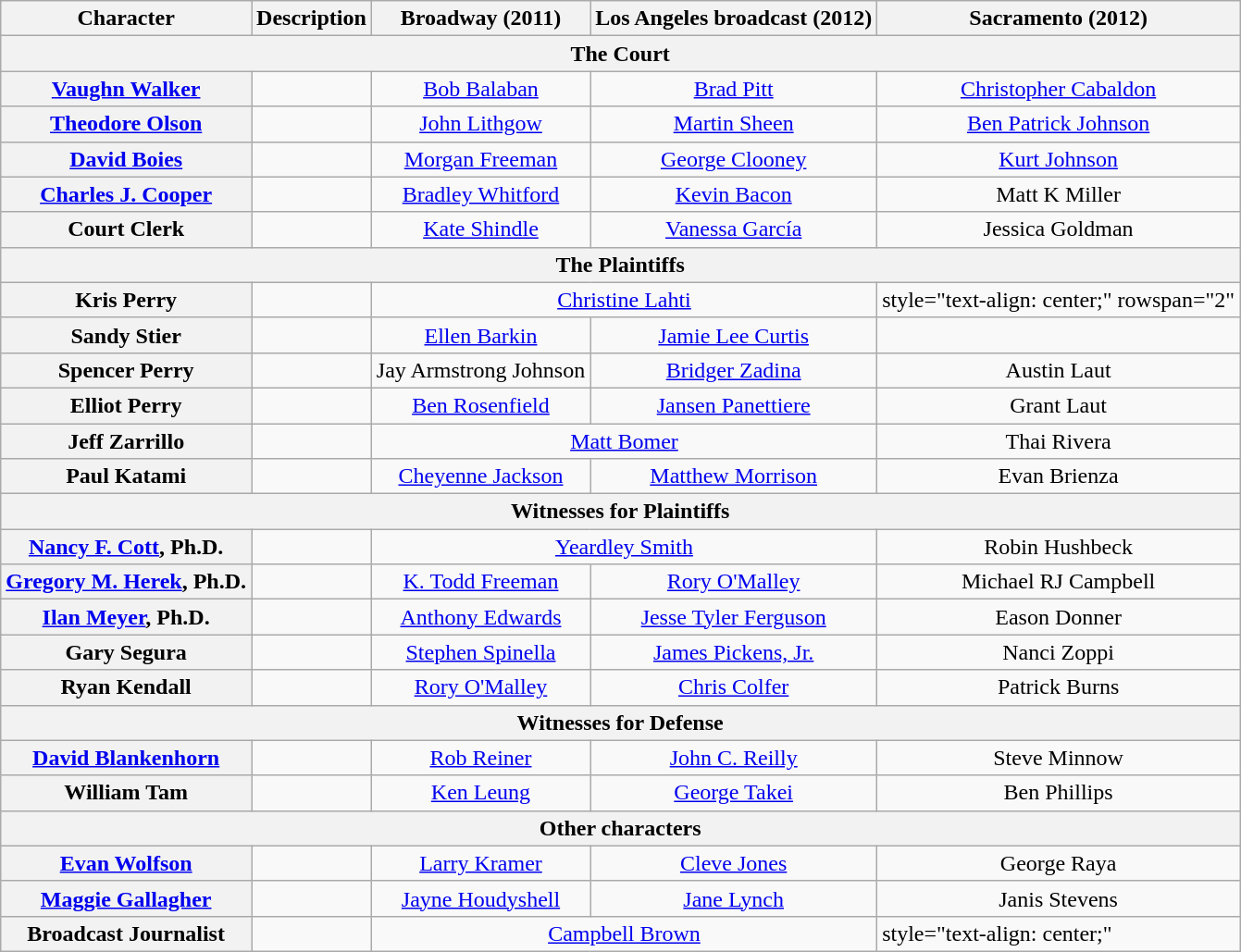<table class="wikitable">
<tr>
<th>Character</th>
<th>Description</th>
<th>Broadway (2011)</th>
<th>Los Angeles broadcast (2012)</th>
<th>Sacramento (2012)</th>
</tr>
<tr>
<th colspan="5">The Court</th>
</tr>
<tr>
<th><a href='#'>Vaughn Walker</a></th>
<td></td>
<td style="text-align: center;"><a href='#'>Bob Balaban</a></td>
<td style="text-align: center;"><a href='#'>Brad Pitt</a></td>
<td style="text-align: center;"><a href='#'>Christopher Cabaldon</a></td>
</tr>
<tr>
<th><a href='#'>Theodore Olson</a></th>
<td></td>
<td style="text-align: center;"><a href='#'>John Lithgow</a></td>
<td style="text-align: center;"><a href='#'>Martin Sheen</a></td>
<td style="text-align: center;"><a href='#'>Ben Patrick Johnson</a></td>
</tr>
<tr>
<th><a href='#'>David Boies</a></th>
<td></td>
<td style="text-align: center;"><a href='#'>Morgan Freeman</a></td>
<td style="text-align: center;"><a href='#'>George Clooney</a></td>
<td style="text-align: center;"><a href='#'>Kurt Johnson</a></td>
</tr>
<tr>
<th><a href='#'>Charles J. Cooper</a></th>
<td></td>
<td style="text-align: center;"><a href='#'>Bradley Whitford</a></td>
<td style="text-align: center;"><a href='#'>Kevin Bacon</a></td>
<td style="text-align: center;">Matt K Miller</td>
</tr>
<tr>
<th>Court Clerk</th>
<td></td>
<td style="text-align: center;"><a href='#'>Kate Shindle</a></td>
<td style="text-align: center;"><a href='#'>Vanessa García</a></td>
<td style="text-align: center;">Jessica Goldman</td>
</tr>
<tr>
<th colspan="5">The Plaintiffs</th>
</tr>
<tr>
<th>Kris Perry</th>
<td></td>
<td style="text-align: center;" colspan="2"><a href='#'>Christine Lahti</a></td>
<td>style="text-align: center;" rowspan="2" </td>
</tr>
<tr>
<th>Sandy Stier</th>
<td></td>
<td style="text-align: center;"><a href='#'>Ellen Barkin</a></td>
<td style="text-align: center;"><a href='#'>Jamie Lee Curtis</a></td>
</tr>
<tr>
<th>Spencer Perry</th>
<td></td>
<td style="text-align: center;">Jay Armstrong Johnson</td>
<td style="text-align: center;"><a href='#'>Bridger Zadina</a></td>
<td style="text-align: center;">Austin Laut</td>
</tr>
<tr>
<th>Elliot Perry</th>
<td></td>
<td style="text-align: center;"><a href='#'>Ben Rosenfield</a></td>
<td style="text-align: center;"><a href='#'>Jansen Panettiere</a></td>
<td style="text-align: center;">Grant Laut</td>
</tr>
<tr>
<th>Jeff Zarrillo</th>
<td></td>
<td style="text-align: center;" colspan="2"><a href='#'>Matt Bomer</a></td>
<td style="text-align: center;">Thai Rivera</td>
</tr>
<tr>
<th>Paul Katami</th>
<td></td>
<td style="text-align: center;"><a href='#'>Cheyenne Jackson</a></td>
<td style="text-align: center;"><a href='#'>Matthew Morrison</a></td>
<td style="text-align: center;">Evan Brienza</td>
</tr>
<tr>
<th colspan="5">Witnesses for Plaintiffs</th>
</tr>
<tr>
<th><a href='#'>Nancy F. Cott</a>, Ph.D.</th>
<td></td>
<td style="text-align: center;" colspan="2"><a href='#'>Yeardley Smith</a></td>
<td style="text-align: center;">Robin Hushbeck</td>
</tr>
<tr>
<th><a href='#'>Gregory M. Herek</a>, Ph.D.</th>
<td></td>
<td style="text-align: center;"><a href='#'>K. Todd Freeman</a></td>
<td style="text-align: center;"><a href='#'>Rory O'Malley</a></td>
<td style="text-align: center;">Michael RJ Campbell</td>
</tr>
<tr>
<th><a href='#'>Ilan Meyer</a>, Ph.D.</th>
<td></td>
<td style="text-align: center;"><a href='#'>Anthony Edwards</a></td>
<td style="text-align: center;"><a href='#'>Jesse Tyler Ferguson</a></td>
<td style="text-align: center;">Eason Donner</td>
</tr>
<tr>
<th>Gary Segura</th>
<td></td>
<td style="text-align: center;"><a href='#'>Stephen Spinella</a></td>
<td style="text-align: center;"><a href='#'>James Pickens, Jr.</a></td>
<td style="text-align: center;">Nanci Zoppi</td>
</tr>
<tr>
<th>Ryan Kendall</th>
<td></td>
<td style="text-align: center;"><a href='#'>Rory O'Malley</a></td>
<td style="text-align: center;"><a href='#'>Chris Colfer</a></td>
<td style="text-align: center;">Patrick Burns</td>
</tr>
<tr>
<th colspan="5">Witnesses for Defense</th>
</tr>
<tr>
<th><a href='#'>David Blankenhorn</a></th>
<td></td>
<td style="text-align: center;"><a href='#'>Rob Reiner</a></td>
<td style="text-align: center;"><a href='#'>John C. Reilly</a></td>
<td style="text-align: center;">Steve Minnow</td>
</tr>
<tr>
<th>William Tam</th>
<td></td>
<td style="text-align: center;"><a href='#'>Ken Leung</a></td>
<td style="text-align: center;"><a href='#'>George Takei</a></td>
<td style="text-align: center;">Ben Phillips</td>
</tr>
<tr>
<th colspan="5">Other characters</th>
</tr>
<tr>
<th><a href='#'>Evan Wolfson</a></th>
<td></td>
<td style="text-align: center;"><a href='#'>Larry Kramer</a></td>
<td style="text-align: center;"><a href='#'>Cleve Jones</a></td>
<td style="text-align: center;">George Raya</td>
</tr>
<tr>
<th><a href='#'>Maggie Gallagher</a></th>
<td></td>
<td style="text-align: center;"><a href='#'>Jayne Houdyshell</a></td>
<td style="text-align: center;"><a href='#'>Jane Lynch</a></td>
<td style="text-align: center;">Janis Stevens</td>
</tr>
<tr>
<th>Broadcast Journalist</th>
<td></td>
<td style="text-align: center;" colspan="2"><a href='#'>Campbell Brown</a></td>
<td>style="text-align: center;" </td>
</tr>
</table>
